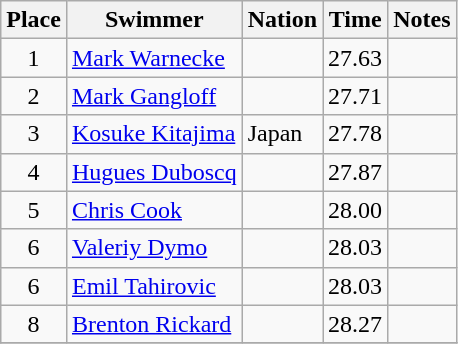<table class="wikitable sortable" style="text-align:center">
<tr>
<th>Place</th>
<th>Swimmer</th>
<th>Nation</th>
<th>Time</th>
<th>Notes</th>
</tr>
<tr>
<td>1</td>
<td align=left><a href='#'>Mark Warnecke</a></td>
<td align=left></td>
<td>27.63</td>
<td></td>
</tr>
<tr>
<td>2</td>
<td align=left><a href='#'>Mark Gangloff</a></td>
<td align=left></td>
<td>27.71</td>
<td></td>
</tr>
<tr>
<td>3</td>
<td align=left><a href='#'>Kosuke Kitajima</a></td>
<td align=left> Japan</td>
<td>27.78</td>
<td></td>
</tr>
<tr>
<td>4</td>
<td align=left><a href='#'>Hugues Duboscq</a></td>
<td align=left></td>
<td>27.87</td>
<td></td>
</tr>
<tr>
<td>5</td>
<td align=left><a href='#'>Chris Cook</a></td>
<td align=left></td>
<td>28.00</td>
<td></td>
</tr>
<tr>
<td>6</td>
<td align=left><a href='#'>Valeriy Dymo</a></td>
<td align=left></td>
<td>28.03</td>
<td></td>
</tr>
<tr>
<td>6</td>
<td align=left><a href='#'>Emil Tahirovic</a></td>
<td align=left></td>
<td>28.03</td>
<td></td>
</tr>
<tr>
<td>8</td>
<td align=left><a href='#'>Brenton Rickard</a></td>
<td align=left></td>
<td>28.27</td>
<td></td>
</tr>
<tr>
</tr>
</table>
